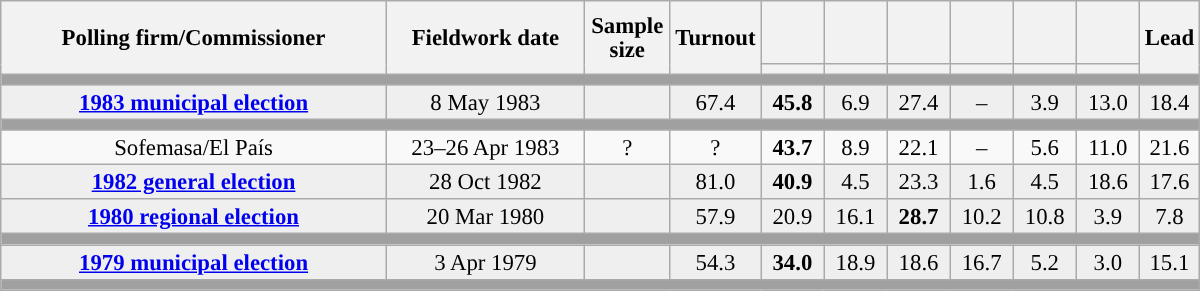<table class="wikitable collapsible collapsed" style="text-align:center; font-size:95%; line-height:16px;">
<tr style="height:42px;">
<th style="width:250px;" rowspan="2">Polling firm/Commissioner</th>
<th style="width:125px;" rowspan="2">Fieldwork date</th>
<th style="width:50px;" rowspan="2">Sample size</th>
<th style="width:45px;" rowspan="2">Turnout</th>
<th style="width:35px;"></th>
<th style="width:35px;"></th>
<th style="width:35px;"></th>
<th style="width:35px;"></th>
<th style="width:35px;"></th>
<th style="width:35px;"></th>
<th style="width:30px;" rowspan="2">Lead</th>
</tr>
<tr>
<th style="color:inherit;background:"></th>
<th style="color:inherit;background:"></th>
<th style="color:inherit;background:"></th>
<th style="color:inherit;background:"></th>
<th style="color:inherit;background:"></th>
<th style="color:inherit;background:"></th>
</tr>
<tr>
<td colspan="11" style="background:#A0A0A0"></td>
</tr>
<tr style="background:#EFEFEF;">
<td><strong><a href='#'>1983 municipal election</a></strong></td>
<td>8 May 1983</td>
<td></td>
<td>67.4</td>
<td><strong>45.8</strong><br></td>
<td>6.9<br></td>
<td>27.4<br></td>
<td>–</td>
<td>3.9<br></td>
<td>13.0<br></td>
<td style="background:">18.4</td>
</tr>
<tr>
<td colspan="11" style="background:#A0A0A0"></td>
</tr>
<tr>
<td>Sofemasa/El País</td>
<td>23–26 Apr 1983</td>
<td>?</td>
<td>?</td>
<td><strong>43.7</strong><br></td>
<td>8.9<br></td>
<td>22.1<br></td>
<td>–</td>
<td>5.6<br></td>
<td>11.0<br></td>
<td style="background:">21.6</td>
</tr>
<tr style="background:#EFEFEF;">
<td><strong><a href='#'>1982 general election</a></strong></td>
<td>28 Oct 1982</td>
<td></td>
<td>81.0</td>
<td><strong>40.9</strong><br></td>
<td>4.5<br></td>
<td>23.3<br></td>
<td>1.6<br></td>
<td>4.5<br></td>
<td>18.6<br></td>
<td style="background:">17.6</td>
</tr>
<tr style="background:#EFEFEF;">
<td><strong><a href='#'>1980 regional election</a></strong></td>
<td>20 Mar 1980</td>
<td></td>
<td>57.9</td>
<td>20.9<br></td>
<td>16.1<br></td>
<td><strong>28.7</strong><br></td>
<td>10.2<br></td>
<td>10.8<br></td>
<td>3.9<br></td>
<td style="background:">7.8</td>
</tr>
<tr>
<td colspan="11" style="background:#A0A0A0"></td>
</tr>
<tr style="background:#EFEFEF;">
<td><strong><a href='#'>1979 municipal election</a></strong></td>
<td>3 Apr 1979</td>
<td></td>
<td>54.3</td>
<td><strong>34.0</strong><br></td>
<td>18.9<br></td>
<td>18.6<br></td>
<td>16.7<br></td>
<td>5.2<br></td>
<td>3.0<br></td>
<td style="background:">15.1</td>
</tr>
<tr>
<td colspan="11" style="background:#A0A0A0"></td>
</tr>
</table>
